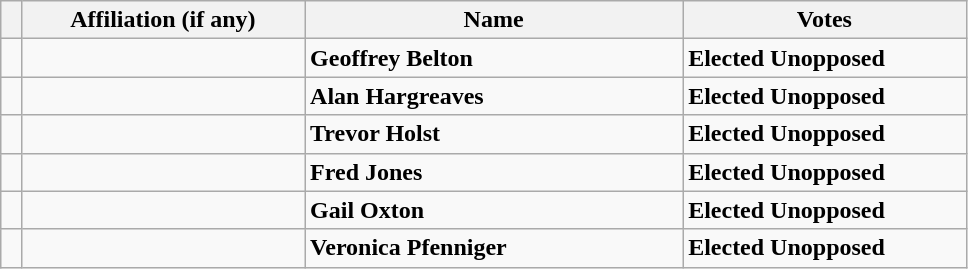<table class="wikitable" style="width:51%;">
<tr>
<th style="width:1%;"></th>
<th style="width:15%;">Affiliation (if any)</th>
<th style="width:20%;">Name</th>
<th style="width:15%;">Votes</th>
</tr>
<tr>
<td bgcolor=></td>
<td><strong> </strong></td>
<td><strong>Geoffrey Belton</strong></td>
<td><strong>Elected Unopposed</strong></td>
</tr>
<tr>
<td bgcolor=></td>
<td><strong> </strong></td>
<td><strong>Alan Hargreaves</strong></td>
<td><strong>Elected Unopposed</strong></td>
</tr>
<tr>
<td bgcolor=></td>
<td><strong> </strong></td>
<td><strong>Trevor Holst</strong></td>
<td><strong>Elected Unopposed</strong></td>
</tr>
<tr>
<td bgcolor=></td>
<td><strong> </strong></td>
<td><strong>Fred Jones</strong></td>
<td><strong>Elected Unopposed</strong></td>
</tr>
<tr>
<td bgcolor=></td>
<td><strong> </strong></td>
<td><strong>Gail Oxton</strong></td>
<td><strong>Elected Unopposed</strong></td>
</tr>
<tr>
<td bgcolor=></td>
<td><strong> </strong></td>
<td><strong>Veronica Pfenniger </strong></td>
<td><strong>Elected Unopposed</strong></td>
</tr>
</table>
